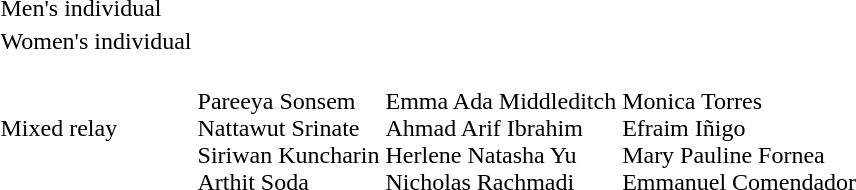<table>
<tr>
<td>Men's individual</td>
<td></td>
<td></td>
<td></td>
</tr>
<tr>
<td>Women's individual</td>
<td></td>
<td></td>
<td></td>
</tr>
<tr>
<td>Mixed relay</td>
<td><br>Pareeya Sonsem<br>Nattawut Srinate<br>Siriwan Kuncharin<br>Arthit Soda</td>
<td><br>Emma Ada Middleditch<br>Ahmad Arif Ibrahim<br>Herlene Natasha Yu<br>Nicholas Rachmadi</td>
<td><br>Monica Torres<br>Efraim Iñigo<br>Mary Pauline Fornea<br>Emmanuel Comendador</td>
</tr>
</table>
